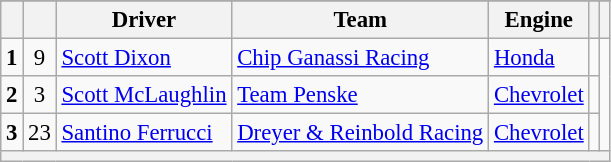<table class="wikitable" style="font-size:95%;">
<tr>
</tr>
<tr>
<th></th>
<th></th>
<th>Driver</th>
<th>Team</th>
<th>Engine</th>
<th></th>
<th></th>
</tr>
<tr>
<td style="text-align:center;"><strong>1</strong></td>
<td style="text-align:center;">9</td>
<td> <a href='#'>Scott Dixon</a></td>
<td><a href='#'>Chip Ganassi Racing</a></td>
<td><a href='#'>Honda</a></td>
<td></td>
</tr>
<tr>
<td style="text-align:center;"><strong>2</strong></td>
<td style="text-align:center;">3</td>
<td> <a href='#'>Scott McLaughlin</a></td>
<td><a href='#'>Team Penske</a></td>
<td><a href='#'>Chevrolet</a></td>
<td></td>
</tr>
<tr>
<td style="text-align:center;"><strong>3</strong></td>
<td style="text-align:center;">23</td>
<td> <a href='#'>Santino Ferrucci</a></td>
<td><a href='#'>Dreyer & Reinbold Racing</a></td>
<td><a href='#'>Chevrolet</a></td>
<td></td>
</tr>
<tr>
<th colspan=7></th>
</tr>
</table>
